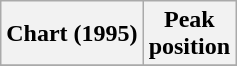<table class="wikitable plainrowheaders">
<tr>
<th>Chart (1995)</th>
<th>Peak <br> position</th>
</tr>
<tr>
</tr>
</table>
